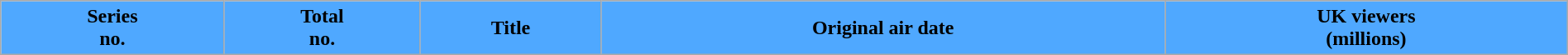<table class="wikitable plainrowheaders" style="width:100%;">
<tr>
<th style="background:#4fa8ff; color:#000;">Series<br>no.</th>
<th style="background:#4fa8ff; color:#000;">Total<br>no.</th>
<th style="background:#4fa8ff; color:#000;">Title</th>
<th style="background:#4fa8ff; color:#000;">Original air date</th>
<th style="background:#4fa8ff; color:#000;">UK viewers<br>(millions)<br>


</th>
</tr>
</table>
